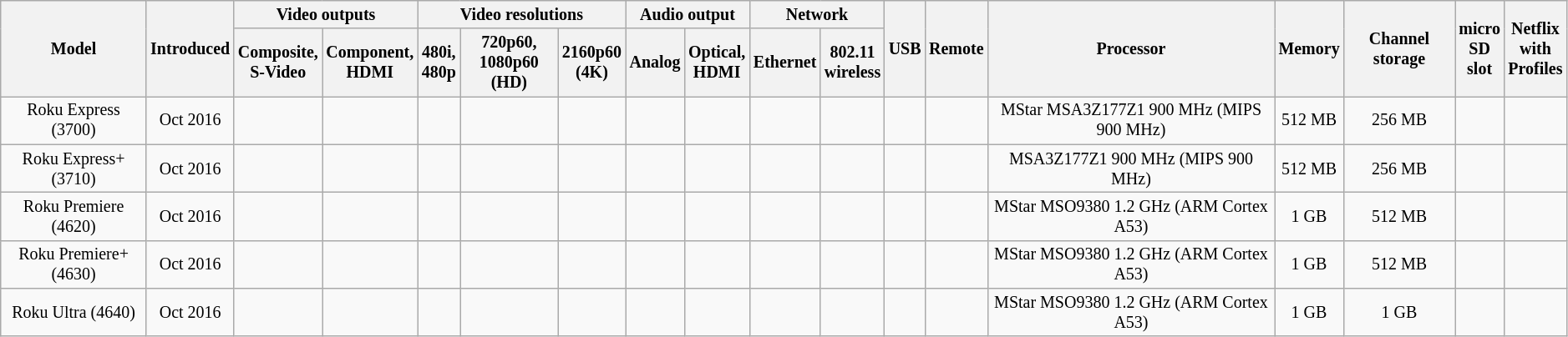<table class="wikitable" style="text-align: center; font-size: smaller;">
<tr>
<th rowspan="2">Model</th>
<th rowspan="2">Introduced</th>
<th colspan="2">Video outputs</th>
<th colspan="3">Video resolutions</th>
<th colspan="2">Audio output</th>
<th colspan="2">Network</th>
<th rowspan="2">USB</th>
<th rowspan="2">Remote</th>
<th rowspan="2">Processor</th>
<th rowspan="2">Memory</th>
<th rowspan="2">Channel storage </th>
<th rowspan="2">micro <br>SD <br>slot</th>
<th rowspan="2">Netflix <br>with <br>Profiles</th>
</tr>
<tr>
<th>Composite,<br>S-Video</th>
<th>Component,<br>HDMI</th>
<th>480i,<br>480p</th>
<th>720p60,<br>1080p60 (HD)</th>
<th>2160p60<br>(4K)</th>
<th>Analog</th>
<th>Optical,<br>HDMI</th>
<th>Ethernet</th>
<th>802.11<br>wireless</th>
</tr>
<tr>
<td>Roku Express (3700)</td>
<td>Oct 2016</td>
<td></td>
<td></td>
<td></td>
<td></td>
<td></td>
<td></td>
<td></td>
<td></td>
<td></td>
<td></td>
<td></td>
<td>MStar MSA3Z177Z1 900 MHz (MIPS 900 MHz)</td>
<td>512 MB</td>
<td>256 MB</td>
<td></td>
<td></td>
</tr>
<tr>
<td>Roku Express+ (3710)</td>
<td>Oct 2016</td>
<td></td>
<td></td>
<td></td>
<td></td>
<td></td>
<td></td>
<td></td>
<td></td>
<td></td>
<td></td>
<td></td>
<td>MSA3Z177Z1 900 MHz (MIPS 900 MHz)</td>
<td>512 MB</td>
<td>256 MB</td>
<td></td>
<td></td>
</tr>
<tr>
<td>Roku Premiere (4620)</td>
<td>Oct 2016</td>
<td></td>
<td></td>
<td></td>
<td></td>
<td></td>
<td></td>
<td></td>
<td></td>
<td></td>
<td></td>
<td></td>
<td>MStar MSO9380 1.2 GHz (ARM Cortex A53)</td>
<td>1 GB</td>
<td>512 MB</td>
<td></td>
<td></td>
</tr>
<tr>
<td>Roku Premiere+ (4630)</td>
<td>Oct 2016</td>
<td></td>
<td></td>
<td></td>
<td></td>
<td></td>
<td></td>
<td></td>
<td></td>
<td></td>
<td></td>
<td></td>
<td>MStar MSO9380 1.2 GHz (ARM Cortex A53)</td>
<td>1 GB</td>
<td>512 MB</td>
<td></td>
<td></td>
</tr>
<tr>
<td>Roku Ultra (4640)</td>
<td>Oct 2016</td>
<td></td>
<td></td>
<td></td>
<td></td>
<td></td>
<td></td>
<td></td>
<td></td>
<td></td>
<td></td>
<td></td>
<td>MStar MSO9380 1.2 GHz (ARM Cortex A53)</td>
<td>1 GB</td>
<td>1 GB</td>
<td></td>
<td></td>
</tr>
</table>
